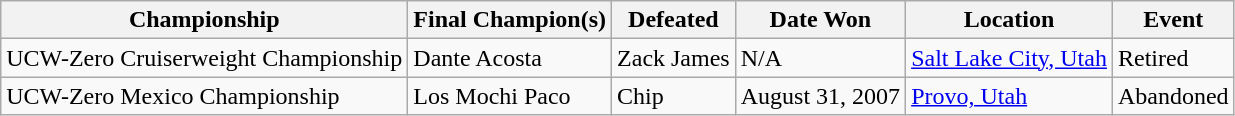<table class="wikitable">
<tr>
<th><strong>Championship</strong></th>
<th><strong>Final Champion(s)</strong></th>
<th><strong>Defeated</strong></th>
<th><strong>Date Won</strong></th>
<th><strong>Location</strong></th>
<th><strong>Event</strong></th>
</tr>
<tr>
<td>UCW-Zero Cruiserweight Championship</td>
<td>Dante Acosta</td>
<td>Zack James</td>
<td>N/A</td>
<td><a href='#'>Salt Lake City, Utah</a></td>
<td>Retired</td>
</tr>
<tr>
<td>UCW-Zero Mexico Championship</td>
<td>Los Mochi Paco</td>
<td>Chip</td>
<td>August 31, 2007</td>
<td><a href='#'>Provo, Utah</a></td>
<td>Abandoned</td>
</tr>
</table>
